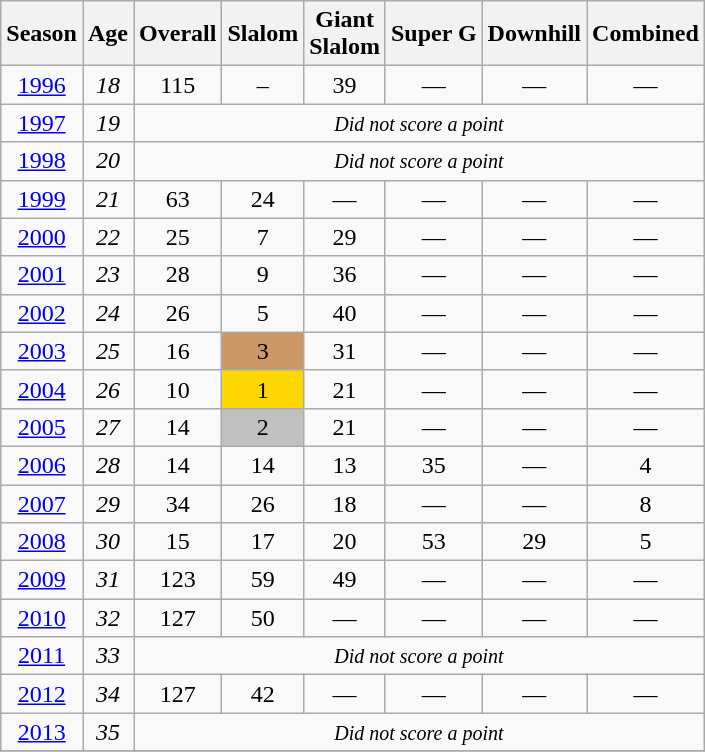<table class=wikitable style="text-align:center">
<tr>
<th>Season</th>
<th>Age</th>
<th>Overall</th>
<th>Slalom</th>
<th>Giant<br>Slalom</th>
<th>Super G</th>
<th>Downhill</th>
<th>Combined</th>
</tr>
<tr>
<td><a href='#'>1996</a></td>
<td><em>18</em></td>
<td>115</td>
<td>–</td>
<td>39</td>
<td>—</td>
<td>—</td>
<td>—</td>
</tr>
<tr>
<td><a href='#'>1997</a></td>
<td><em>19</em></td>
<td colspan=6><small><em>Did not score a point</em></small></td>
</tr>
<tr>
<td><a href='#'>1998</a></td>
<td><em>20</em></td>
<td colspan=6><small><em>Did not score a point</em></small></td>
</tr>
<tr>
<td><a href='#'>1999</a></td>
<td><em>21</em></td>
<td>63</td>
<td>24</td>
<td>—</td>
<td>—</td>
<td>—</td>
<td>—</td>
</tr>
<tr>
<td><a href='#'>2000</a></td>
<td><em>22</em></td>
<td>25</td>
<td>7</td>
<td>29</td>
<td>—</td>
<td>—</td>
<td>—</td>
</tr>
<tr>
<td><a href='#'>2001</a></td>
<td><em>23</em></td>
<td>28</td>
<td>9</td>
<td>36</td>
<td>—</td>
<td>—</td>
<td>—</td>
</tr>
<tr>
<td><a href='#'>2002</a></td>
<td><em>24</em></td>
<td>26</td>
<td>5</td>
<td>40</td>
<td>—</td>
<td>—</td>
<td>—</td>
</tr>
<tr>
<td><a href='#'>2003</a></td>
<td><em>25</em></td>
<td>16</td>
<td style="background:#cc9966">3</td>
<td>31</td>
<td>—</td>
<td>—</td>
<td>—</td>
</tr>
<tr>
<td><a href='#'>2004</a></td>
<td><em>26</em></td>
<td>10</td>
<td style="background:gold">1</td>
<td>21</td>
<td>—</td>
<td>—</td>
<td>—</td>
</tr>
<tr>
<td><a href='#'>2005</a></td>
<td><em>27</em></td>
<td>14</td>
<td style="background:silver">2</td>
<td>21</td>
<td>—</td>
<td>—</td>
<td>—</td>
</tr>
<tr>
<td><a href='#'>2006</a></td>
<td><em>28</em></td>
<td>14</td>
<td>14</td>
<td>13</td>
<td>35</td>
<td>—</td>
<td>4</td>
</tr>
<tr>
<td><a href='#'>2007</a></td>
<td><em>29</em></td>
<td>34</td>
<td>26</td>
<td>18</td>
<td>—</td>
<td>—</td>
<td>8</td>
</tr>
<tr>
<td><a href='#'>2008</a></td>
<td><em>30</em></td>
<td>15</td>
<td>17</td>
<td>20</td>
<td>53</td>
<td>29</td>
<td>5</td>
</tr>
<tr>
<td><a href='#'>2009</a></td>
<td><em>31</em></td>
<td>123</td>
<td>59</td>
<td>49</td>
<td>—</td>
<td>—</td>
<td>—</td>
</tr>
<tr>
<td><a href='#'>2010</a></td>
<td><em>32</em></td>
<td>127</td>
<td>50</td>
<td>—</td>
<td>—</td>
<td>—</td>
<td>—</td>
</tr>
<tr>
<td><a href='#'>2011</a></td>
<td><em>33</em></td>
<td colspan=6><small><em>Did not score a point</em></small></td>
</tr>
<tr>
<td><a href='#'>2012</a></td>
<td><em>34</em></td>
<td>127</td>
<td>42</td>
<td>—</td>
<td>—</td>
<td>—</td>
<td>—</td>
</tr>
<tr>
<td><a href='#'>2013</a></td>
<td><em>35</em></td>
<td colspan=6><small><em>Did not score a point</em></small></td>
</tr>
<tr>
</tr>
</table>
